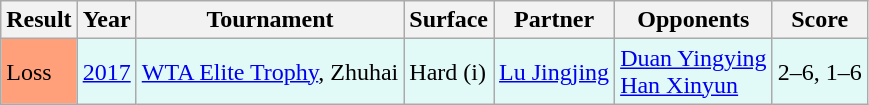<table class="sortable wikitable">
<tr>
<th>Result</th>
<th>Year</th>
<th>Tournament</th>
<th>Surface</th>
<th>Partner</th>
<th>Opponents</th>
<th class="unsortable">Score</th>
</tr>
<tr style=background:#e2faf7>
<td bgcolor=FFA07A>Loss</td>
<td><a href='#'>2017</a></td>
<td><a href='#'>WTA Elite Trophy</a>, Zhuhai</td>
<td>Hard (i)</td>
<td> <a href='#'>Lu Jingjing</a></td>
<td> <a href='#'>Duan Yingying</a> <br>  <a href='#'>Han Xinyun</a></td>
<td>2–6, 1–6</td>
</tr>
</table>
